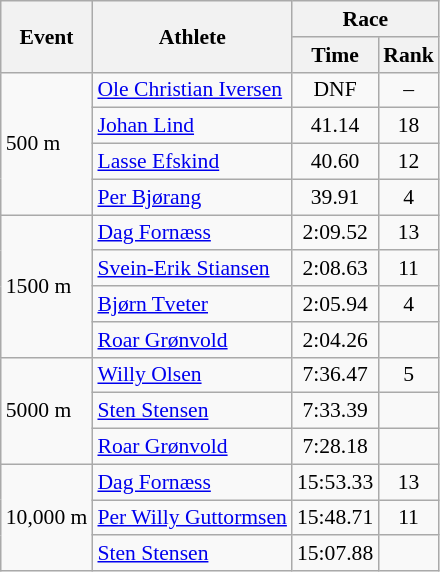<table class="wikitable" border="1" style="font-size:90%">
<tr>
<th rowspan=2>Event</th>
<th rowspan=2>Athlete</th>
<th colspan=2>Race</th>
</tr>
<tr>
<th>Time</th>
<th>Rank</th>
</tr>
<tr>
<td rowspan=4>500 m</td>
<td><a href='#'>Ole Christian Iversen</a></td>
<td align=center>DNF</td>
<td align=center>–</td>
</tr>
<tr>
<td><a href='#'>Johan Lind</a></td>
<td align=center>41.14</td>
<td align=center>18</td>
</tr>
<tr>
<td><a href='#'>Lasse Efskind</a></td>
<td align=center>40.60</td>
<td align=center>12</td>
</tr>
<tr>
<td><a href='#'>Per Bjørang</a></td>
<td align=center>39.91</td>
<td align=center>4</td>
</tr>
<tr>
<td rowspan=4>1500 m</td>
<td><a href='#'>Dag Fornæss</a></td>
<td align=center>2:09.52</td>
<td align=center>13</td>
</tr>
<tr>
<td><a href='#'>Svein-Erik Stiansen</a></td>
<td align=center>2:08.63</td>
<td align=center>11</td>
</tr>
<tr>
<td><a href='#'>Bjørn Tveter</a></td>
<td align=center>2:05.94</td>
<td align=center>4</td>
</tr>
<tr>
<td><a href='#'>Roar Grønvold</a></td>
<td align=center>2:04.26</td>
<td align=center></td>
</tr>
<tr>
<td rowspan=3>5000 m</td>
<td><a href='#'>Willy Olsen</a></td>
<td align=center>7:36.47</td>
<td align=center>5</td>
</tr>
<tr>
<td><a href='#'>Sten Stensen</a></td>
<td align=center>7:33.39</td>
<td align=center></td>
</tr>
<tr>
<td><a href='#'>Roar Grønvold</a></td>
<td align=center>7:28.18</td>
<td align=center></td>
</tr>
<tr>
<td rowspan=3>10,000 m</td>
<td><a href='#'>Dag Fornæss</a></td>
<td align=center>15:53.33</td>
<td align=center>13</td>
</tr>
<tr>
<td><a href='#'>Per Willy Guttormsen</a></td>
<td align=center>15:48.71</td>
<td align=center>11</td>
</tr>
<tr>
<td><a href='#'>Sten Stensen</a></td>
<td align=center>15:07.88</td>
<td align=center></td>
</tr>
</table>
